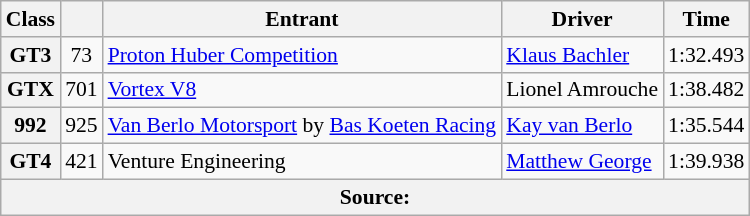<table class="wikitable" style="font-size:90%;">
<tr>
<th>Class</th>
<th></th>
<th>Entrant</th>
<th>Driver</th>
<th>Time</th>
</tr>
<tr>
<th>GT3</th>
<td style="text-align:center;">73</td>
<td> <a href='#'>Proton Huber Competition</a></td>
<td> <a href='#'>Klaus Bachler</a></td>
<td>1:32.493</td>
</tr>
<tr>
<th>GTX</th>
<td style="text-align:center;">701</td>
<td> <a href='#'>Vortex V8</a></td>
<td> Lionel Amrouche</td>
<td>1:38.482</td>
</tr>
<tr>
<th>992</th>
<td style="text-align:center;">925</td>
<td> <a href='#'>Van Berlo Motorsport</a> by <a href='#'>Bas Koeten Racing</a></td>
<td> <a href='#'>Kay van Berlo</a></td>
<td>1:35.544</td>
</tr>
<tr>
<th>GT4</th>
<td style="text-align:center;">421</td>
<td> Venture Engineering</td>
<td> <a href='#'>Matthew George</a></td>
<td>1:39.938</td>
</tr>
<tr>
<th colspan="5">Source:</th>
</tr>
</table>
